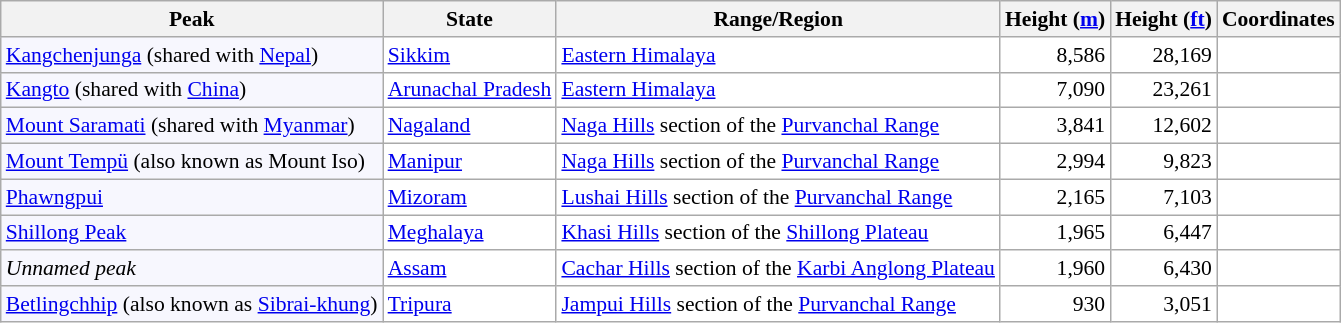<table class="wikitable sortable" style="text-align:left; font-size:0.9em; background:#fff; min-width:70%;">
<tr>
<th>Peak</th>
<th>State</th>
<th>Range/Region</th>
<th data-sort-type="numeric">Height (<a href='#'>m</a>)</th>
<th data-sort-type="numeric">Height (<a href='#'>ft</a>)</th>
<th>Coordinates</th>
</tr>
<tr>
<td style="background:#f7f7fe;"><a href='#'>Kangchenjunga</a> (shared with <a href='#'>Nepal</a>)</td>
<td><a href='#'>Sikkim</a></td>
<td><a href='#'>Eastern Himalaya</a></td>
<td style="text-align:right;">8,586</td>
<td style="text-align:right;">28,169</td>
<td></td>
</tr>
<tr>
<td style="background:#f7f7fe;"><a href='#'>Kangto</a> (shared with <a href='#'>China</a>)</td>
<td><a href='#'>Arunachal Pradesh</a></td>
<td><a href='#'>Eastern Himalaya</a></td>
<td style="text-align:right;">7,090</td>
<td style="text-align:right;">23,261</td>
<td></td>
</tr>
<tr>
<td style="background:#f7f7fe;"><a href='#'>Mount Saramati</a> (shared with <a href='#'>Myanmar</a>)</td>
<td><a href='#'>Nagaland</a></td>
<td><a href='#'>Naga Hills</a> section of the <a href='#'>Purvanchal Range</a></td>
<td style="text-align:right;">3,841</td>
<td style="text-align:right;">12,602</td>
<td></td>
</tr>
<tr>
<td style="background:#f7f7fe;"><a href='#'>Mount Tempü</a> (also known as Mount Iso)</td>
<td><a href='#'>Manipur</a></td>
<td><a href='#'>Naga Hills</a> section of the <a href='#'>Purvanchal Range</a></td>
<td style="text-align:right;">2,994</td>
<td style="text-align:right;">9,823</td>
<td></td>
</tr>
<tr>
<td style="background:#f7f7fe;"><a href='#'>Phawngpui</a></td>
<td><a href='#'>Mizoram</a></td>
<td><a href='#'>Lushai Hills</a> section of the <a href='#'>Purvanchal Range</a></td>
<td style="text-align:right;">2,165</td>
<td style="text-align:right;">7,103</td>
<td></td>
</tr>
<tr>
<td style="background:#f7f7fe;"><a href='#'>Shillong Peak</a></td>
<td><a href='#'>Meghalaya</a></td>
<td><a href='#'>Khasi Hills</a> section of the <a href='#'>Shillong Plateau</a></td>
<td style="text-align:right;">1,965</td>
<td style="text-align:right;">6,447</td>
<td></td>
</tr>
<tr>
<td style="background:#f7f7fe;"><em>Unnamed peak</em></td>
<td><a href='#'>Assam</a></td>
<td><a href='#'>Cachar Hills</a> section of the <a href='#'>Karbi Anglong Plateau</a></td>
<td style="text-align:right;">1,960</td>
<td style="text-align:right;">6,430</td>
<td></td>
</tr>
<tr>
<td style="background:#f7f7fe;"><a href='#'>Betlingchhip</a> (also known as <a href='#'>Sibrai-khung</a>)</td>
<td><a href='#'>Tripura</a></td>
<td><a href='#'>Jampui Hills</a> section of the <a href='#'>Purvanchal Range</a></td>
<td style="text-align:right;">930</td>
<td style="text-align:right;">3,051</td>
<td></td>
</tr>
</table>
